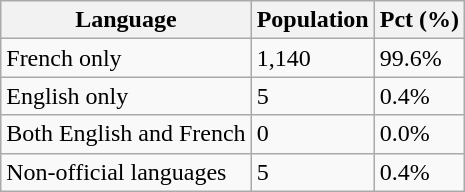<table class="wikitable">
<tr>
<th>Language</th>
<th>Population</th>
<th>Pct (%)</th>
</tr>
<tr>
<td>French only</td>
<td>1,140</td>
<td>99.6%</td>
</tr>
<tr>
<td>English only</td>
<td>5</td>
<td>0.4%</td>
</tr>
<tr>
<td>Both English and French</td>
<td>0</td>
<td>0.0%</td>
</tr>
<tr>
<td>Non-official languages</td>
<td>5</td>
<td>0.4%</td>
</tr>
</table>
